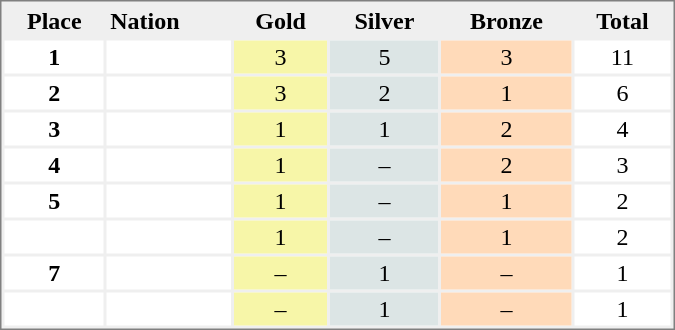<table style="border-style:solid;border-width:1px;border-color:#808080;background-color:#EFEFEF" cellspacing="2" cellpadding="2" width="450px">
<tr bgcolor="#EFEFEF">
<th align="center">Place</th>
<th align="left">Nation</th>
<th align="center">Gold</th>
<th align="center">Silver</th>
<th align="center">Bronze</th>
<th align="center">Total</th>
</tr>
<tr align="center" valign="top" bgcolor="#FFFFFF">
<th>1</th>
<td align="left"> </td>
<td style="background:#F7F6A8;">3</td>
<td style="background:#DCE5E5;">5</td>
<td style="background:#FFDAB9;">3</td>
<td>11</td>
</tr>
<tr align="center" valign="top" bgcolor="#FFFFFF">
<th>2</th>
<td align="left"></td>
<td style="background:#F7F6A8;">3</td>
<td style="background:#DCE5E5;">2</td>
<td style="background:#FFDAB9;">1</td>
<td>6</td>
</tr>
<tr align="center" valign="top" bgcolor="#FFFFFF">
<th>3</th>
<td align="left"></td>
<td style="background:#F7F6A8;">1</td>
<td style="background:#DCE5E5;">1</td>
<td style="background:#FFDAB9;">2</td>
<td>4</td>
</tr>
<tr align="center" valign="top" bgcolor="#FFFFFF">
<th>4</th>
<td align="left"></td>
<td style="background:#F7F6A8;">1</td>
<td style="background:#DCE5E5;">–</td>
<td style="background:#FFDAB9;">2</td>
<td>3</td>
</tr>
<tr align="center" valign="top" bgcolor="#FFFFFF">
<th>5</th>
<td align="left"></td>
<td style="background:#F7F6A8;">1</td>
<td style="background:#DCE5E5;">–</td>
<td style="background:#FFDAB9;">1</td>
<td>2</td>
</tr>
<tr align="center" valign="top" bgcolor="#FFFFFF">
<th></th>
<td align="left"></td>
<td style="background:#F7F6A8;">1</td>
<td style="background:#DCE5E5;">–</td>
<td style="background:#FFDAB9;">1</td>
<td>2</td>
</tr>
<tr align="center" valign="top" bgcolor="#FFFFFF">
<th>7</th>
<td align="left"></td>
<td style="background:#F7F6A8;">–</td>
<td style="background:#DCE5E5;">1</td>
<td style="background:#FFDAB9;">–</td>
<td>1</td>
</tr>
<tr align="center" valign="top" bgcolor="#FFFFFF">
<th></th>
<td align="left"></td>
<td style="background:#F7F6A8;">–</td>
<td style="background:#DCE5E5;">1</td>
<td style="background:#FFDAB9;">–</td>
<td>1</td>
</tr>
</table>
